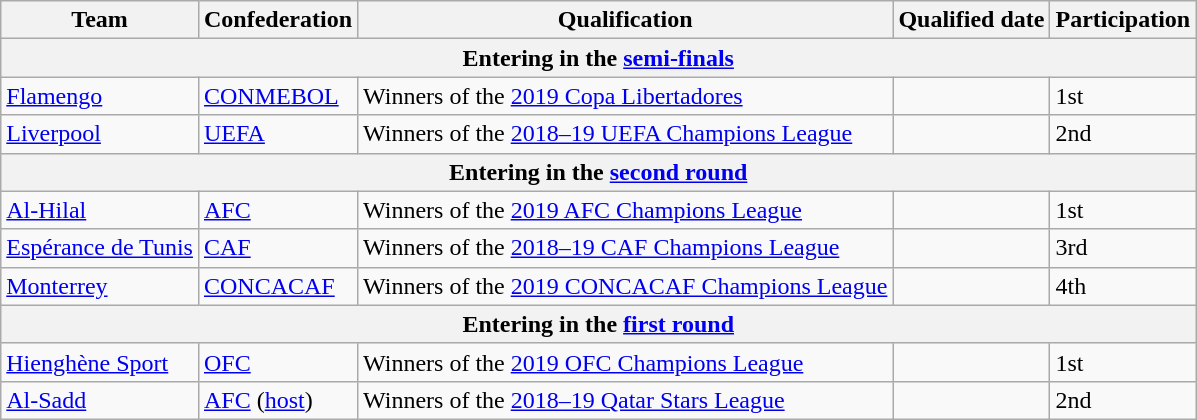<table class="wikitable">
<tr>
<th>Team</th>
<th>Confederation</th>
<th>Qualification</th>
<th>Qualified date</th>
<th>Participation</th>
</tr>
<tr>
<th colspan=5>Entering in the <a href='#'>semi-finals</a></th>
</tr>
<tr>
<td> <a href='#'>Flamengo</a></td>
<td><a href='#'>CONMEBOL</a></td>
<td>Winners of the <a href='#'>2019 Copa Libertadores</a></td>
<td></td>
<td>1st</td>
</tr>
<tr>
<td> <a href='#'>Liverpool</a></td>
<td><a href='#'>UEFA</a></td>
<td>Winners of the <a href='#'>2018–19 UEFA Champions League</a></td>
<td></td>
<td>2nd </td>
</tr>
<tr>
<th colspan=5>Entering in the <a href='#'>second round</a></th>
</tr>
<tr>
<td> <a href='#'>Al-Hilal</a></td>
<td><a href='#'>AFC</a></td>
<td>Winners of the <a href='#'>2019 AFC Champions League</a></td>
<td></td>
<td>1st</td>
</tr>
<tr>
<td> <a href='#'>Espérance de Tunis</a></td>
<td><a href='#'>CAF</a></td>
<td>Winners of the <a href='#'>2018–19 CAF Champions League</a></td>
<td></td>
<td>3rd </td>
</tr>
<tr>
<td> <a href='#'>Monterrey</a></td>
<td><a href='#'>CONCACAF</a></td>
<td>Winners of the <a href='#'>2019 CONCACAF Champions League</a></td>
<td></td>
<td>4th </td>
</tr>
<tr>
<th colspan=5>Entering in the <a href='#'>first round</a></th>
</tr>
<tr>
<td> <a href='#'>Hienghène Sport</a></td>
<td><a href='#'>OFC</a></td>
<td>Winners of the <a href='#'>2019 OFC Champions League</a></td>
<td></td>
<td>1st</td>
</tr>
<tr>
<td> <a href='#'>Al-Sadd</a></td>
<td><a href='#'>AFC</a> (<a href='#'>host</a>)</td>
<td>Winners of the <a href='#'>2018–19 Qatar Stars League</a></td>
<td></td>
<td>2nd </td>
</tr>
</table>
